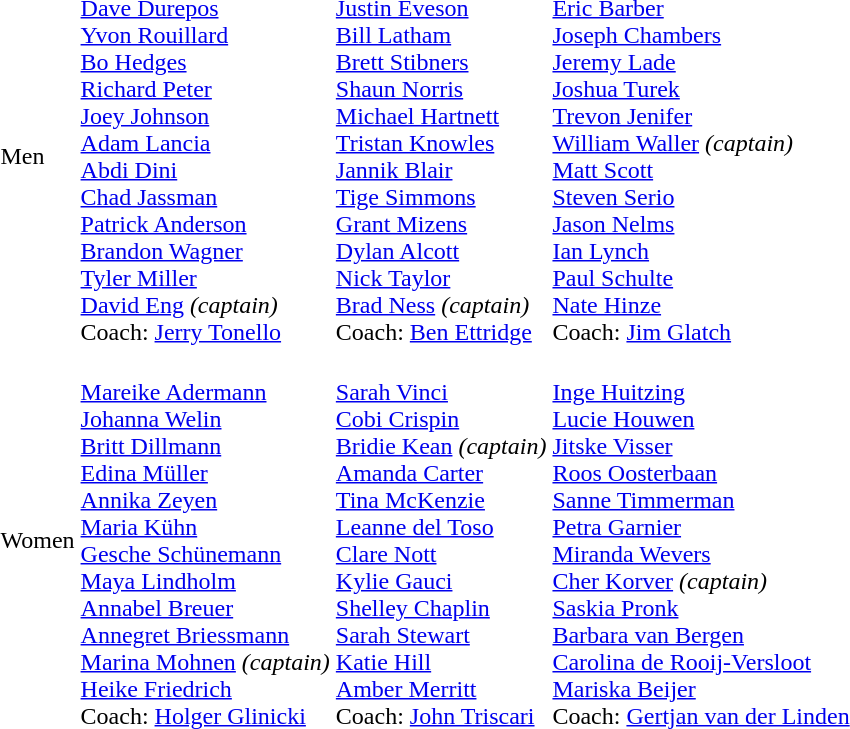<table>
<tr>
<td>Men<br></td>
<td><br><a href='#'>Dave Durepos</a><br><a href='#'>Yvon Rouillard</a><br><a href='#'>Bo Hedges</a><br><a href='#'>Richard Peter</a><br><a href='#'>Joey Johnson</a><br><a href='#'>Adam Lancia</a><br><a href='#'>Abdi Dini</a><br><a href='#'>Chad Jassman</a><br><a href='#'>Patrick Anderson</a><br><a href='#'>Brandon Wagner</a><br><a href='#'>Tyler Miller</a><br><a href='#'>David Eng</a> <em>(captain)</em><br>Coach: <a href='#'>Jerry Tonello</a></td>
<td><br><a href='#'>Justin Eveson</a><br><a href='#'>Bill Latham</a><br><a href='#'>Brett Stibners</a><br><a href='#'>Shaun Norris</a><br><a href='#'>Michael Hartnett</a><br><a href='#'>Tristan Knowles</a><br><a href='#'>Jannik Blair</a><br><a href='#'>Tige Simmons</a><br><a href='#'>Grant Mizens</a><br><a href='#'>Dylan Alcott</a><br><a href='#'>Nick Taylor</a><br><a href='#'>Brad Ness</a> <em>(captain)</em><br>Coach: <a href='#'>Ben Ettridge</a></td>
<td><br><a href='#'>Eric Barber</a><br><a href='#'>Joseph Chambers</a><br><a href='#'>Jeremy Lade</a><br><a href='#'>Joshua Turek</a><br><a href='#'>Trevon Jenifer</a><br><a href='#'>William Waller</a> <em>(captain)</em><br><a href='#'>Matt Scott</a><br><a href='#'>Steven Serio</a><br><a href='#'>Jason Nelms</a><br><a href='#'>Ian Lynch</a><br><a href='#'>Paul Schulte</a><br><a href='#'>Nate Hinze</a><br>Coach: <a href='#'>Jim Glatch</a></td>
</tr>
<tr>
<td>Women<br></td>
<td><br><a href='#'>Mareike Adermann</a><br><a href='#'>Johanna Welin</a><br><a href='#'>Britt Dillmann</a><br><a href='#'>Edina Müller</a><br><a href='#'>Annika Zeyen</a><br><a href='#'>Maria Kühn</a><br><a href='#'>Gesche Schünemann</a><br><a href='#'>Maya Lindholm</a><br><a href='#'>Annabel Breuer</a><br><a href='#'>Annegret Briessmann</a><br><a href='#'>Marina Mohnen</a> <em>(captain)</em><br><a href='#'>Heike Friedrich</a><br>Coach: <a href='#'>Holger Glinicki</a></td>
<td><br><a href='#'>Sarah Vinci</a><br><a href='#'>Cobi Crispin</a><br><a href='#'>Bridie Kean</a> <em>(captain)</em><br><a href='#'>Amanda Carter</a><br><a href='#'>Tina McKenzie</a><br><a href='#'>Leanne del Toso</a><br><a href='#'>Clare Nott</a><br><a href='#'>Kylie Gauci</a><br><a href='#'>Shelley Chaplin</a><br><a href='#'>Sarah Stewart</a><br><a href='#'>Katie Hill</a><br><a href='#'>Amber Merritt</a><br>Coach: <a href='#'>John Triscari</a></td>
<td><br><a href='#'>Inge Huitzing</a><br><a href='#'>Lucie Houwen</a><br><a href='#'>Jitske Visser</a><br><a href='#'>Roos Oosterbaan</a><br><a href='#'>Sanne Timmerman</a><br><a href='#'>Petra Garnier</a><br><a href='#'>Miranda Wevers</a><br><a href='#'>Cher Korver</a> <em>(captain)</em><br><a href='#'>Saskia Pronk</a><br><a href='#'>Barbara van Bergen</a><br><a href='#'>Carolina de Rooij-Versloot</a><br><a href='#'>Mariska Beijer</a><br>Coach: <a href='#'>Gertjan van der Linden</a></td>
</tr>
</table>
